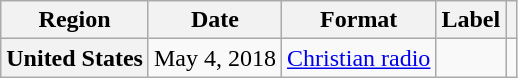<table class="wikitable plainrowheaders">
<tr>
<th scope="col">Region</th>
<th scope="col">Date</th>
<th scope="col">Format</th>
<th scope="col">Label</th>
<th scope="col"></th>
</tr>
<tr>
<th scope="row">United States</th>
<td>May 4, 2018</td>
<td><a href='#'>Christian radio</a></td>
<td></td>
<td></td>
</tr>
</table>
